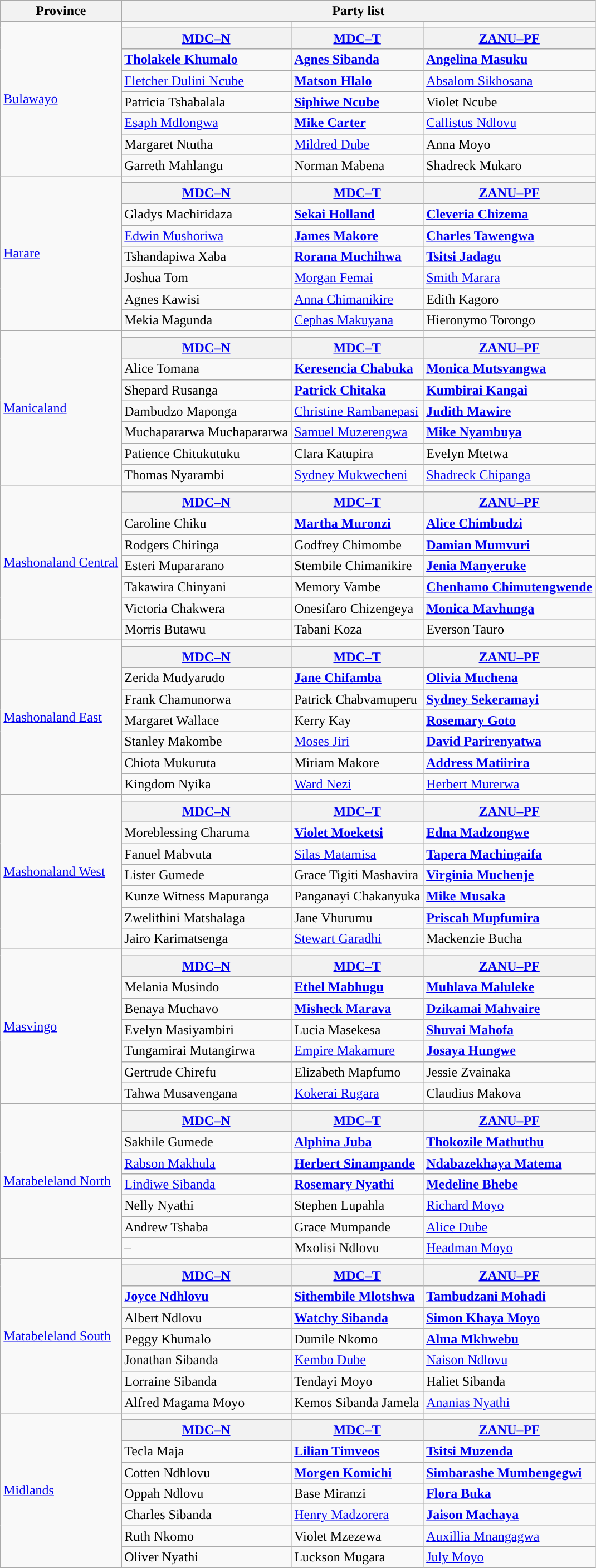<table class="wikitable">
<tr>
<th>Province</th>
<th colspan="3">Party list</th>
</tr>
<tr>
<td rowspan="8"><a href='#'>Bulawayo</a></td>
<td style="background-color: "></td>
<td style="background-color: "></td>
<td style="background-color: "></td>
</tr>
<tr>
<th><a href='#'>MDC–N</a></th>
<th><a href='#'>MDC–T</a></th>
<th><a href='#'>ZANU–PF</a></th>
</tr>
<tr>
<td><strong><a href='#'>Tholakele Khumalo</a></strong></td>
<td><strong><a href='#'>Agnes Sibanda</a></strong></td>
<td><strong><a href='#'>Angelina Masuku</a></strong></td>
</tr>
<tr>
<td><a href='#'>Fletcher Dulini Ncube</a></td>
<td><strong><a href='#'>Matson Hlalo</a></strong></td>
<td><a href='#'>Absalom Sikhosana</a></td>
</tr>
<tr>
<td>Patricia Tshabalala</td>
<td><strong><a href='#'>Siphiwe Ncube</a></strong></td>
<td>Violet Ncube</td>
</tr>
<tr>
<td><a href='#'>Esaph Mdlongwa</a></td>
<td><strong><a href='#'>Mike Carter</a></strong></td>
<td><a href='#'>Callistus Ndlovu</a></td>
</tr>
<tr>
<td>Margaret Ntutha</td>
<td><a href='#'>Mildred Dube</a></td>
<td>Anna Moyo</td>
</tr>
<tr>
<td>Garreth Mahlangu</td>
<td>Norman Mabena</td>
<td>Shadreck Mukaro</td>
</tr>
<tr>
<td rowspan="8"><a href='#'>Harare</a></td>
<td style="background-color: "></td>
<td style="background-color: "></td>
<td style="background-color: "></td>
</tr>
<tr>
<th><a href='#'>MDC–N</a></th>
<th><a href='#'>MDC–T</a></th>
<th><a href='#'>ZANU–PF</a></th>
</tr>
<tr>
<td>Gladys Machiridaza</td>
<td><strong><a href='#'>Sekai Holland</a></strong></td>
<td><strong><a href='#'>Cleveria Chizema</a></strong></td>
</tr>
<tr>
<td><a href='#'>Edwin Mushoriwa</a></td>
<td><strong><a href='#'>James Makore</a></strong></td>
<td><strong><a href='#'>Charles Tawengwa</a></strong></td>
</tr>
<tr>
<td>Tshandapiwa Xaba</td>
<td><strong><a href='#'>Rorana Muchihwa</a></strong></td>
<td><strong><a href='#'>Tsitsi Jadagu</a></strong></td>
</tr>
<tr>
<td>Joshua Tom</td>
<td><a href='#'>Morgan Femai</a></td>
<td><a href='#'>Smith Marara</a></td>
</tr>
<tr>
<td>Agnes Kawisi</td>
<td><a href='#'>Anna Chimanikire</a></td>
<td>Edith Kagoro</td>
</tr>
<tr>
<td>Mekia Magunda</td>
<td><a href='#'>Cephas Makuyana</a></td>
<td>Hieronymo Torongo</td>
</tr>
<tr>
<td rowspan="8"><a href='#'>Manicaland</a></td>
<td style="background-color: "></td>
<td style="background-color: "></td>
<td style="background-color: "></td>
</tr>
<tr>
<th><a href='#'>MDC–N</a></th>
<th><a href='#'>MDC–T</a></th>
<th><a href='#'>ZANU–PF</a></th>
</tr>
<tr>
<td>Alice Tomana</td>
<td><strong><a href='#'>Keresencia Chabuka</a></strong></td>
<td><strong><a href='#'>Monica Mutsvangwa</a></strong></td>
</tr>
<tr>
<td>Shepard Rusanga</td>
<td><strong><a href='#'>Patrick Chitaka</a></strong></td>
<td><strong><a href='#'>Kumbirai Kangai</a></strong></td>
</tr>
<tr>
<td>Dambudzo Maponga</td>
<td><a href='#'>Christine Rambanepasi</a></td>
<td><strong><a href='#'>Judith Mawire</a></strong></td>
</tr>
<tr>
<td>Muchapararwa Muchapararwa</td>
<td><a href='#'>Samuel Muzerengwa</a></td>
<td><strong><a href='#'>Mike Nyambuya</a></strong></td>
</tr>
<tr>
<td>Patience Chitukutuku</td>
<td>Clara Katupira</td>
<td>Evelyn Mtetwa</td>
</tr>
<tr>
<td>Thomas Nyarambi</td>
<td><a href='#'>Sydney Mukwecheni</a></td>
<td><a href='#'>Shadreck Chipanga</a></td>
</tr>
<tr>
<td rowspan="8"><a href='#'>Mashonaland Central</a></td>
<td style="background-color: "></td>
<td style="background-color: "></td>
<td style="background-color: "></td>
</tr>
<tr>
<th><a href='#'>MDC–N</a></th>
<th><a href='#'>MDC–T</a></th>
<th><a href='#'>ZANU–PF</a></th>
</tr>
<tr>
<td>Caroline Chiku</td>
<td><strong><a href='#'>Martha Muronzi</a></strong></td>
<td><strong><a href='#'>Alice Chimbudzi</a></strong></td>
</tr>
<tr>
<td>Rodgers Chiringa</td>
<td>Godfrey Chimombe</td>
<td><strong><a href='#'>Damian Mumvuri</a></strong></td>
</tr>
<tr>
<td>Esteri Mupararano</td>
<td>Stembile Chimanikire</td>
<td><strong><a href='#'>Jenia Manyeruke</a></strong></td>
</tr>
<tr>
<td>Takawira Chinyani</td>
<td>Memory Vambe</td>
<td><strong><a href='#'>Chenhamo Chimutengwende</a></strong></td>
</tr>
<tr>
<td>Victoria Chakwera</td>
<td>Onesifaro Chizengeya</td>
<td><strong><a href='#'>Monica Mavhunga</a></strong></td>
</tr>
<tr>
<td>Morris Butawu</td>
<td>Tabani Koza</td>
<td>Everson Tauro</td>
</tr>
<tr>
<td rowspan="8"><a href='#'>Mashonaland East</a></td>
<td style="background-color: "></td>
<td style="background-color: "></td>
<td style="background-color: "></td>
</tr>
<tr>
<th><a href='#'>MDC–N</a></th>
<th><a href='#'>MDC–T</a></th>
<th><a href='#'>ZANU–PF</a></th>
</tr>
<tr>
<td>Zerida Mudyarudo</td>
<td><strong><a href='#'>Jane Chifamba</a></strong></td>
<td><strong><a href='#'>Olivia Muchena</a></strong></td>
</tr>
<tr>
<td>Frank Chamunorwa</td>
<td>Patrick Chabvamuperu</td>
<td><strong><a href='#'>Sydney Sekeramayi</a></strong></td>
</tr>
<tr>
<td>Margaret Wallace</td>
<td>Kerry Kay</td>
<td><strong><a href='#'>Rosemary Goto</a></strong></td>
</tr>
<tr>
<td>Stanley Makombe</td>
<td><a href='#'>Moses Jiri</a></td>
<td><strong><a href='#'>David Parirenyatwa</a></strong></td>
</tr>
<tr>
<td>Chiota Mukuruta</td>
<td>Miriam Makore</td>
<td><strong><a href='#'>Address Matiirira</a></strong></td>
</tr>
<tr>
<td>Kingdom Nyika</td>
<td><a href='#'>Ward Nezi</a></td>
<td><a href='#'>Herbert Murerwa</a></td>
</tr>
<tr>
<td rowspan="8"><a href='#'>Mashonaland West</a></td>
<td style="background-color: "></td>
<td style="background-color: "></td>
<td style="background-color: "></td>
</tr>
<tr>
<th><a href='#'>MDC–N</a></th>
<th><a href='#'>MDC–T</a></th>
<th><a href='#'>ZANU–PF</a></th>
</tr>
<tr>
<td>Moreblessing Charuma</td>
<td><strong><a href='#'>Violet Moeketsi</a></strong></td>
<td><strong><a href='#'>Edna Madzongwe</a></strong></td>
</tr>
<tr>
<td>Fanuel Mabvuta</td>
<td><a href='#'>Silas Matamisa</a></td>
<td><strong><a href='#'>Tapera Machingaifa</a></strong></td>
</tr>
<tr>
<td>Lister Gumede</td>
<td>Grace Tigiti Mashavira</td>
<td><strong><a href='#'>Virginia Muchenje</a></strong></td>
</tr>
<tr>
<td>Kunze Witness Mapuranga</td>
<td>Panganayi Chakanyuka</td>
<td><strong><a href='#'>Mike Musaka</a></strong></td>
</tr>
<tr>
<td>Zwelithini Matshalaga</td>
<td>Jane Vhurumu</td>
<td><strong><a href='#'>Priscah Mupfumira</a></strong></td>
</tr>
<tr>
<td>Jairo Karimatsenga</td>
<td><a href='#'>Stewart Garadhi</a></td>
<td>Mackenzie Bucha</td>
</tr>
<tr>
<td rowspan="8"><a href='#'>Masvingo</a></td>
<td style="background-color: "></td>
<td style="background-color: "></td>
<td style="background-color: "></td>
</tr>
<tr>
<th><a href='#'>MDC–N</a></th>
<th><a href='#'>MDC–T</a></th>
<th><a href='#'>ZANU–PF</a></th>
</tr>
<tr>
<td>Melania Musindo</td>
<td><strong><a href='#'>Ethel Mabhugu</a></strong></td>
<td><strong><a href='#'>Muhlava Maluleke</a></strong></td>
</tr>
<tr>
<td>Benaya Muchavo</td>
<td><strong><a href='#'>Misheck Marava</a></strong></td>
<td><strong><a href='#'>Dzikamai Mahvaire</a></strong></td>
</tr>
<tr>
<td>Evelyn Masiyambiri</td>
<td>Lucia Masekesa</td>
<td><strong><a href='#'>Shuvai Mahofa</a></strong></td>
</tr>
<tr>
<td>Tungamirai Mutangirwa</td>
<td><a href='#'>Empire Makamure</a></td>
<td><strong><a href='#'>Josaya Hungwe</a></strong></td>
</tr>
<tr>
<td>Gertrude Chirefu</td>
<td>Elizabeth Mapfumo</td>
<td>Jessie Zvainaka</td>
</tr>
<tr>
<td>Tahwa Musavengana</td>
<td><a href='#'>Kokerai Rugara</a></td>
<td>Claudius Makova</td>
</tr>
<tr>
<td rowspan="8"><a href='#'>Matabeleland North</a></td>
<td style="background-color: "></td>
<td style="background-color: "></td>
<td style="background-color: "></td>
</tr>
<tr>
<th><a href='#'>MDC–N</a></th>
<th><a href='#'>MDC–T</a></th>
<th><a href='#'>ZANU–PF</a></th>
</tr>
<tr>
<td>Sakhile Gumede</td>
<td><strong><a href='#'>Alphina Juba</a></strong></td>
<td><strong><a href='#'>Thokozile Mathuthu</a></strong></td>
</tr>
<tr>
<td><a href='#'>Rabson Makhula</a></td>
<td><strong><a href='#'>Herbert Sinampande</a></strong></td>
<td><strong><a href='#'>Ndabazekhaya Matema</a></strong></td>
</tr>
<tr>
<td><a href='#'>Lindiwe Sibanda</a></td>
<td><strong><a href='#'>Rosemary Nyathi</a></strong></td>
<td><strong><a href='#'>Medeline Bhebe</a></strong></td>
</tr>
<tr>
<td>Nelly Nyathi</td>
<td>Stephen Lupahla</td>
<td><a href='#'>Richard Moyo</a></td>
</tr>
<tr>
<td>Andrew Tshaba</td>
<td>Grace Mumpande</td>
<td><a href='#'>Alice Dube</a></td>
</tr>
<tr>
<td>–</td>
<td>Mxolisi Ndlovu</td>
<td><a href='#'>Headman Moyo</a></td>
</tr>
<tr>
<td rowspan="8"><a href='#'>Matabeleland South</a></td>
<td style="background-color: "></td>
<td style="background-color: "></td>
<td style="background-color: "></td>
</tr>
<tr>
<th><a href='#'>MDC–N</a></th>
<th><a href='#'>MDC–T</a></th>
<th><a href='#'>ZANU–PF</a></th>
</tr>
<tr>
<td><strong><a href='#'>Joyce Ndhlovu</a></strong></td>
<td><strong><a href='#'>Sithembile Mlotshwa</a></strong></td>
<td><strong><a href='#'>Tambudzani Mohadi</a></strong></td>
</tr>
<tr>
<td>Albert Ndlovu</td>
<td><strong><a href='#'>Watchy Sibanda</a></strong></td>
<td><strong><a href='#'>Simon Khaya Moyo</a></strong></td>
</tr>
<tr>
<td>Peggy Khumalo</td>
<td>Dumile Nkomo</td>
<td><strong><a href='#'>Alma Mkhwebu</a></strong></td>
</tr>
<tr>
<td>Jonathan Sibanda</td>
<td><a href='#'>Kembo Dube</a></td>
<td><a href='#'>Naison Ndlovu</a></td>
</tr>
<tr>
<td>Lorraine Sibanda</td>
<td>Tendayi Moyo</td>
<td>Haliet Sibanda</td>
</tr>
<tr>
<td>Alfred Magama Moyo</td>
<td>Kemos Sibanda Jamela</td>
<td><a href='#'>Ananias Nyathi</a></td>
</tr>
<tr>
<td rowspan="8"><a href='#'>Midlands</a></td>
<td style="background-color: "></td>
<td style="background-color: "></td>
<td style="background-color: "></td>
</tr>
<tr>
<th><a href='#'>MDC–N</a></th>
<th><a href='#'>MDC–T</a></th>
<th><a href='#'>ZANU–PF</a></th>
</tr>
<tr>
<td>Tecla Maja</td>
<td><strong><a href='#'>Lilian Timveos</a></strong></td>
<td><strong><a href='#'>Tsitsi Muzenda</a></strong></td>
</tr>
<tr>
<td>Cotten Ndhlovu</td>
<td><strong><a href='#'>Morgen Komichi</a></strong></td>
<td><strong><a href='#'>Simbarashe Mumbengegwi</a></strong></td>
</tr>
<tr>
<td>Oppah Ndlovu</td>
<td>Base Miranzi</td>
<td><strong><a href='#'>Flora Buka</a></strong></td>
</tr>
<tr>
<td>Charles Sibanda</td>
<td><a href='#'>Henry Madzorera</a></td>
<td><strong><a href='#'>Jaison Machaya</a></strong></td>
</tr>
<tr>
<td>Ruth Nkomo</td>
<td>Violet Mzezewa</td>
<td><a href='#'>Auxillia Mnangagwa</a></td>
</tr>
<tr>
<td>Oliver Nyathi</td>
<td>Luckson Mugara</td>
<td><a href='#'>July Moyo</a></td>
</tr>
</table>
